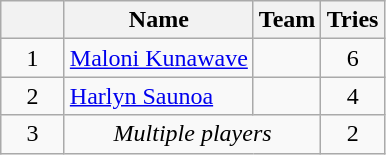<table class="wikitable" style="text-align:center">
<tr>
<th align=center width="35"></th>
<th>Name</th>
<th>Team</th>
<th align=center width="35">Tries</th>
</tr>
<tr>
<td>1</td>
<td align="left"><a href='#'>Maloni Kunawave</a></td>
<td align="left"></td>
<td>6</td>
</tr>
<tr>
<td>2</td>
<td align="left"><a href='#'>Harlyn Saunoa</a></td>
<td align="left"></td>
<td>4</td>
</tr>
<tr>
<td>3</td>
<td colspan=2><em>Multiple players</em></td>
<td>2</td>
</tr>
</table>
